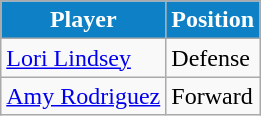<table class="wikitable">
<tr>
<th style="color:white; background:#0E80C6;">Player</th>
<th style="color:white; background:#0E80C6;">Position</th>
</tr>
<tr>
<td> <a href='#'>Lori Lindsey</a></td>
<td>Defense</td>
</tr>
<tr>
<td> <a href='#'>Amy Rodriguez</a></td>
<td>Forward</td>
</tr>
</table>
